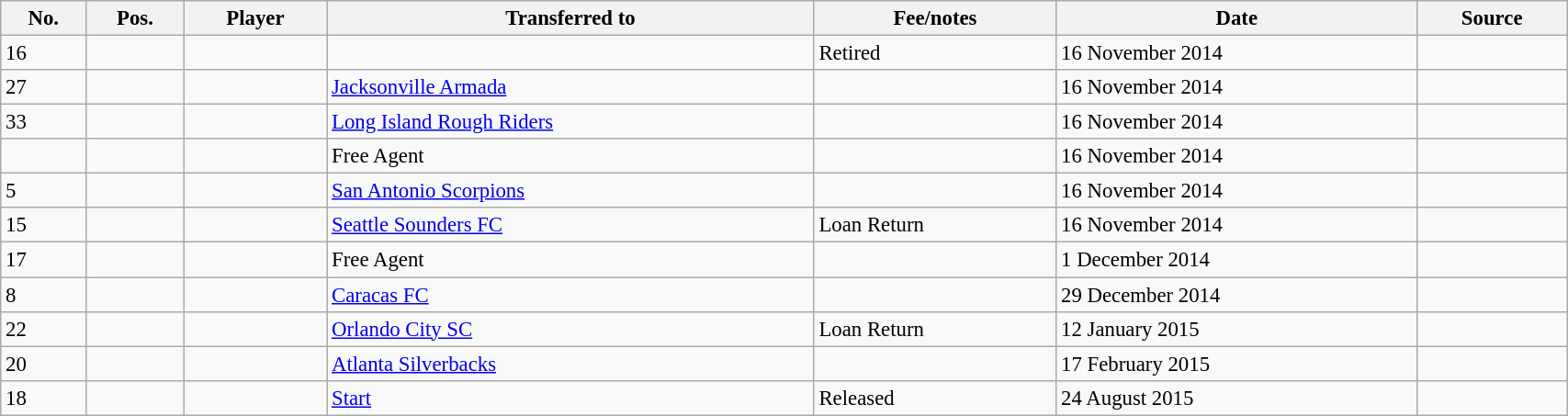<table class="wikitable sortable" style="width:90%; text-align:center; font-size:95%; text-align:left;">
<tr>
<th>No.</th>
<th>Pos.</th>
<th>Player</th>
<th>Transferred to</th>
<th>Fee/notes</th>
<th>Date</th>
<th>Source</th>
</tr>
<tr>
<td>16</td>
<td align=center></td>
<td></td>
<td></td>
<td>Retired</td>
<td>16 November 2014</td>
<td></td>
</tr>
<tr>
<td>27</td>
<td align=center></td>
<td></td>
<td> <a href='#'>Jacksonville Armada</a></td>
<td></td>
<td>16 November 2014</td>
<td></td>
</tr>
<tr>
<td>33</td>
<td align=center></td>
<td></td>
<td> <a href='#'>Long Island Rough Riders</a></td>
<td></td>
<td>16 November 2014</td>
<td></td>
</tr>
<tr>
<td></td>
<td align=center></td>
<td></td>
<td> Free Agent</td>
<td></td>
<td>16 November 2014</td>
<td></td>
</tr>
<tr>
<td>5</td>
<td align=center></td>
<td></td>
<td> <a href='#'>San Antonio Scorpions</a></td>
<td></td>
<td>16 November 2014</td>
<td></td>
</tr>
<tr>
<td>15</td>
<td align=center></td>
<td></td>
<td> <a href='#'>Seattle Sounders FC</a></td>
<td>Loan Return</td>
<td>16 November 2014</td>
<td></td>
</tr>
<tr>
<td>17</td>
<td align=center></td>
<td></td>
<td> Free Agent</td>
<td></td>
<td>1 December 2014</td>
<td></td>
</tr>
<tr>
<td>8</td>
<td align=center></td>
<td></td>
<td> <a href='#'>Caracas FC</a></td>
<td></td>
<td>29 December 2014</td>
<td></td>
</tr>
<tr>
<td>22</td>
<td align=center></td>
<td></td>
<td> <a href='#'>Orlando City SC</a></td>
<td>Loan Return</td>
<td>12 January 2015</td>
<td></td>
</tr>
<tr>
<td>20</td>
<td align=center></td>
<td></td>
<td> <a href='#'>Atlanta Silverbacks</a></td>
<td></td>
<td>17 February 2015</td>
<td></td>
</tr>
<tr>
<td>18</td>
<td align=center></td>
<td></td>
<td> <a href='#'>Start</a></td>
<td>Released</td>
<td>24 August 2015</td>
<td></td>
</tr>
</table>
